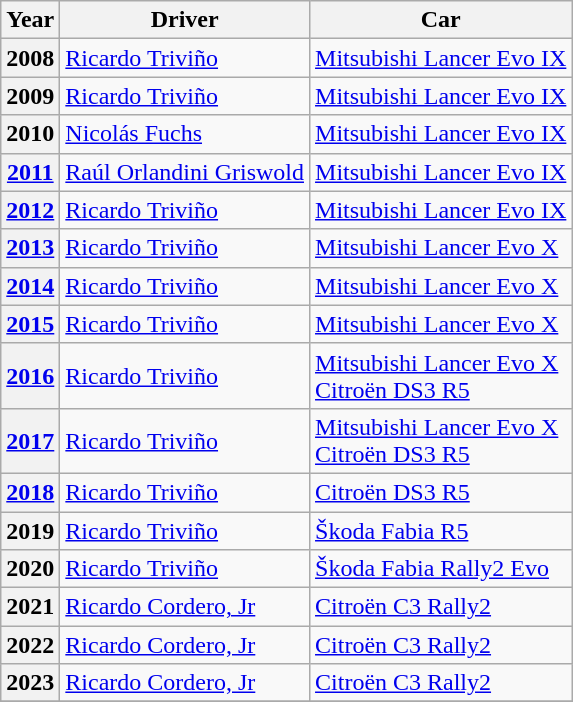<table class="wikitable sortable">
<tr>
<th>Year</th>
<th>Driver</th>
<th>Car</th>
</tr>
<tr>
<th>2008</th>
<td> <a href='#'>Ricardo Triviño</a></td>
<td><a href='#'>Mitsubishi Lancer Evo IX</a></td>
</tr>
<tr>
<th>2009</th>
<td> <a href='#'>Ricardo Triviño</a></td>
<td><a href='#'>Mitsubishi Lancer Evo IX</a></td>
</tr>
<tr>
<th>2010</th>
<td> <a href='#'>Nicolás Fuchs</a></td>
<td><a href='#'>Mitsubishi Lancer Evo IX</a></td>
</tr>
<tr>
<th><a href='#'>2011</a></th>
<td> <a href='#'>Raúl Orlandini Griswold</a></td>
<td><a href='#'>Mitsubishi Lancer Evo IX</a></td>
</tr>
<tr>
<th><a href='#'>2012</a></th>
<td> <a href='#'>Ricardo Triviño</a></td>
<td><a href='#'>Mitsubishi Lancer Evo IX</a></td>
</tr>
<tr>
<th><a href='#'>2013</a></th>
<td> <a href='#'>Ricardo Triviño</a></td>
<td><a href='#'>Mitsubishi Lancer Evo X</a></td>
</tr>
<tr>
<th><a href='#'>2014</a></th>
<td> <a href='#'>Ricardo Triviño</a></td>
<td><a href='#'>Mitsubishi Lancer Evo X</a></td>
</tr>
<tr>
<th><a href='#'>2015</a></th>
<td> <a href='#'>Ricardo Triviño</a></td>
<td><a href='#'>Mitsubishi Lancer Evo X</a></td>
</tr>
<tr>
<th><a href='#'>2016</a></th>
<td> <a href='#'>Ricardo Triviño</a></td>
<td><a href='#'>Mitsubishi Lancer Evo X</a><br><a href='#'>Citroën DS3 R5</a></td>
</tr>
<tr>
<th><a href='#'>2017</a></th>
<td> <a href='#'>Ricardo Triviño</a></td>
<td><a href='#'>Mitsubishi Lancer Evo X</a><br><a href='#'>Citroën DS3 R5</a></td>
</tr>
<tr>
<th><a href='#'>2018</a></th>
<td> <a href='#'>Ricardo Triviño</a></td>
<td><a href='#'>Citroën DS3 R5</a></td>
</tr>
<tr>
<th>2019</th>
<td> <a href='#'>Ricardo Triviño</a></td>
<td><a href='#'>Škoda Fabia R5</a></td>
</tr>
<tr>
<th>2020</th>
<td> <a href='#'>Ricardo Triviño</a></td>
<td><a href='#'>Škoda Fabia Rally2 Evo</a></td>
</tr>
<tr>
<th>2021</th>
<td> <a href='#'>Ricardo Cordero, Jr</a></td>
<td><a href='#'>Citroën C3 Rally2</a></td>
</tr>
<tr>
<th>2022</th>
<td> <a href='#'>Ricardo Cordero, Jr</a></td>
<td><a href='#'>Citroën C3 Rally2</a></td>
</tr>
<tr>
<th>2023</th>
<td> <a href='#'>Ricardo Cordero, Jr</a></td>
<td><a href='#'>Citroën C3 Rally2</a></td>
</tr>
<tr>
</tr>
</table>
